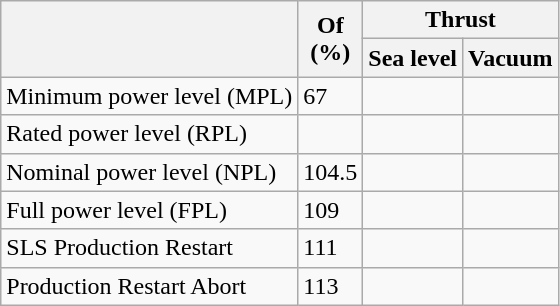<table class="wikitable">
<tr>
<th rowspan=2></th>
<th rowspan=2>Of  <br>(%)</th>
<th colspan=2>Thrust</th>
</tr>
<tr>
<th>Sea level</th>
<th>Vacuum</th>
</tr>
<tr>
<td>Minimum power level (MPL)</td>
<td>67</td>
<td></td>
<td></td>
</tr>
<tr>
<td>Rated power level (RPL)</td>
<td></td>
<td></td>
<td></td>
</tr>
<tr>
<td>Nominal power level (NPL)</td>
<td>104.5</td>
<td></td>
<td></td>
</tr>
<tr>
<td>Full power level (FPL)</td>
<td>109</td>
<td></td>
<td></td>
</tr>
<tr>
<td>SLS Production Restart</td>
<td>111</td>
<td></td>
<td></td>
</tr>
<tr>
<td>Production Restart Abort</td>
<td>113</td>
<td></td>
<td></td>
</tr>
</table>
